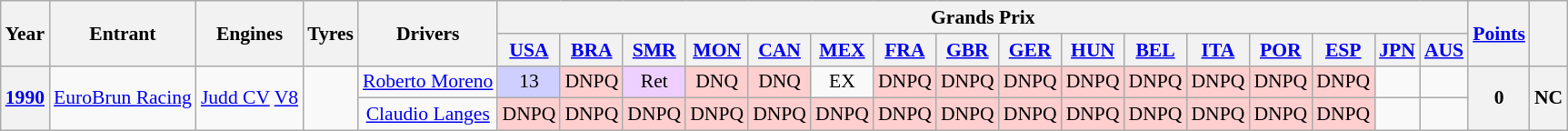<table class="wikitable" style="text-align:center; font-size:90%">
<tr>
<th rowspan="2">Year</th>
<th rowspan="2">Entrant</th>
<th rowspan="2">Engines</th>
<th rowspan="2">Tyres</th>
<th rowspan="2">Drivers</th>
<th colspan="16">Grands Prix</th>
<th rowspan="2"><a href='#'>Points</a></th>
<th rowspan="2"></th>
</tr>
<tr>
<th><a href='#'>USA</a></th>
<th><a href='#'>BRA</a></th>
<th><a href='#'>SMR</a></th>
<th><a href='#'>MON</a></th>
<th><a href='#'>CAN</a></th>
<th><a href='#'>MEX</a></th>
<th><a href='#'>FRA</a></th>
<th><a href='#'>GBR</a></th>
<th><a href='#'>GER</a></th>
<th><a href='#'>HUN</a></th>
<th><a href='#'>BEL</a></th>
<th><a href='#'>ITA</a></th>
<th><a href='#'>POR</a></th>
<th><a href='#'>ESP</a></th>
<th><a href='#'>JPN</a></th>
<th><a href='#'>AUS</a></th>
</tr>
<tr>
<th rowspan="2"><a href='#'>1990</a></th>
<td rowspan="2"><a href='#'>EuroBrun Racing</a></td>
<td rowspan="2"><a href='#'>Judd CV</a> <a href='#'>V8</a></td>
<td rowspan="2"></td>
<td> <a href='#'>Roberto Moreno</a></td>
<td style="background:#CFCFFF;">13</td>
<td style="background:#FFCFCF;">DNPQ</td>
<td style="background:#EFCFFF;">Ret</td>
<td style="background:#FFCFCF;">DNQ</td>
<td style="background:#FFCFCF;">DNQ</td>
<td>EX</td>
<td style="background:#FFCFCF;">DNPQ</td>
<td style="background:#FFCFCF;">DNPQ</td>
<td style="background:#FFCFCF;">DNPQ</td>
<td style="background:#FFCFCF;">DNPQ</td>
<td style="background:#FFCFCF;">DNPQ</td>
<td style="background:#FFCFCF;">DNPQ</td>
<td style="background:#FFCFCF;">DNPQ</td>
<td style="background:#FFCFCF;">DNPQ</td>
<td></td>
<td></td>
<th rowspan="2">0</th>
<th rowspan="2">NC</th>
</tr>
<tr>
<td> <a href='#'>Claudio Langes</a></td>
<td style="background:#FFCFCF;">DNPQ</td>
<td style="background:#FFCFCF;">DNPQ</td>
<td style="background:#FFCFCF;">DNPQ</td>
<td style="background:#FFCFCF;">DNPQ</td>
<td style="background:#FFCFCF;">DNPQ</td>
<td style="background:#FFCFCF;">DNPQ</td>
<td style="background:#FFCFCF;">DNPQ</td>
<td style="background:#FFCFCF;">DNPQ</td>
<td style="background:#FFCFCF;">DNPQ</td>
<td style="background:#FFCFCF;">DNPQ</td>
<td style="background:#FFCFCF;">DNPQ</td>
<td style="background:#FFCFCF;">DNPQ</td>
<td style="background:#FFCFCF;">DNPQ</td>
<td style="background:#FFCFCF;">DNPQ</td>
<td></td>
<td></td>
</tr>
</table>
